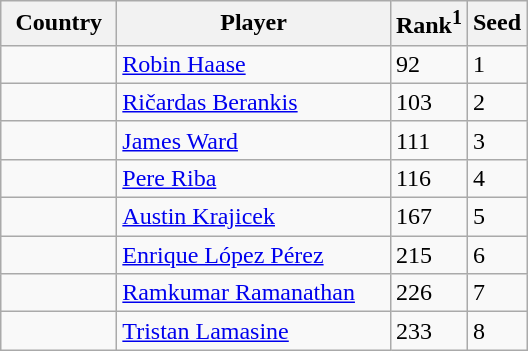<table class="sortable wikitable">
<tr>
<th width="70">Country</th>
<th width="175">Player</th>
<th>Rank<sup>1</sup></th>
<th>Seed</th>
</tr>
<tr>
<td></td>
<td><a href='#'>Robin Haase</a></td>
<td>92</td>
<td>1</td>
</tr>
<tr>
<td></td>
<td><a href='#'>Ričardas Berankis</a></td>
<td>103</td>
<td>2</td>
</tr>
<tr>
<td></td>
<td><a href='#'>James Ward</a></td>
<td>111</td>
<td>3</td>
</tr>
<tr>
<td></td>
<td><a href='#'>Pere Riba</a></td>
<td>116</td>
<td>4</td>
</tr>
<tr>
<td></td>
<td><a href='#'>Austin Krajicek</a></td>
<td>167</td>
<td>5</td>
</tr>
<tr>
<td></td>
<td><a href='#'>Enrique López Pérez</a></td>
<td>215</td>
<td>6</td>
</tr>
<tr>
<td></td>
<td><a href='#'>Ramkumar Ramanathan</a></td>
<td>226</td>
<td>7</td>
</tr>
<tr>
<td></td>
<td><a href='#'>Tristan Lamasine</a></td>
<td>233</td>
<td>8</td>
</tr>
</table>
